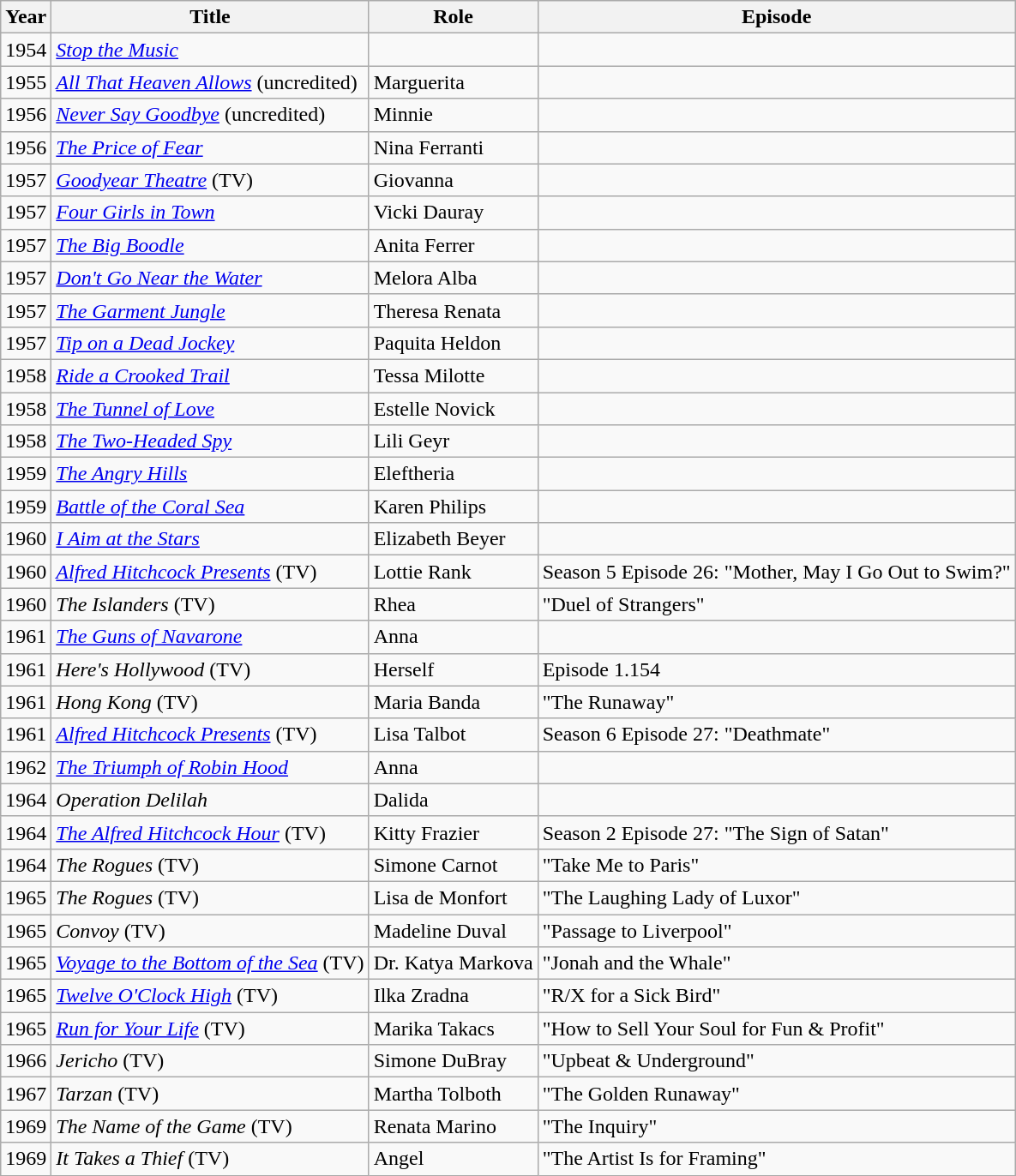<table class="wikitable sortable">
<tr>
<th>Year</th>
<th>Title</th>
<th>Role</th>
<th class="unsortable">Episode</th>
</tr>
<tr>
<td>1954</td>
<td><em><a href='#'>Stop the Music</a></em></td>
<td></td>
<td></td>
</tr>
<tr>
<td>1955</td>
<td><em><a href='#'>All That Heaven Allows</a></em> (uncredited)</td>
<td>Marguerita</td>
<td></td>
</tr>
<tr>
<td>1956</td>
<td><em><a href='#'>Never Say Goodbye</a></em> (uncredited)</td>
<td>Minnie</td>
<td></td>
</tr>
<tr>
<td>1956</td>
<td><em><a href='#'>The Price of Fear</a></em></td>
<td>Nina Ferranti</td>
<td></td>
</tr>
<tr>
<td>1957</td>
<td><em><a href='#'>Goodyear Theatre</a></em> (TV)</td>
<td>Giovanna</td>
<td></td>
</tr>
<tr>
<td>1957</td>
<td><em><a href='#'>Four Girls in Town</a></em></td>
<td>Vicki Dauray</td>
<td></td>
</tr>
<tr>
<td>1957</td>
<td><em><a href='#'>The Big Boodle</a></em></td>
<td>Anita Ferrer</td>
<td></td>
</tr>
<tr>
<td>1957</td>
<td><em><a href='#'>Don't Go Near the Water</a></em></td>
<td>Melora Alba</td>
<td></td>
</tr>
<tr>
<td>1957</td>
<td><em><a href='#'>The Garment Jungle</a></em></td>
<td>Theresa Renata</td>
<td></td>
</tr>
<tr>
<td>1957</td>
<td><em><a href='#'>Tip on a Dead Jockey</a></em></td>
<td>Paquita Heldon</td>
<td></td>
</tr>
<tr>
<td>1958</td>
<td><em><a href='#'>Ride a Crooked Trail</a></em></td>
<td>Tessa Milotte</td>
<td></td>
</tr>
<tr>
<td>1958</td>
<td><em><a href='#'>The Tunnel of Love</a></em></td>
<td>Estelle Novick</td>
<td></td>
</tr>
<tr>
<td>1958</td>
<td><em><a href='#'>The Two-Headed Spy</a></em></td>
<td>Lili Geyr</td>
<td></td>
</tr>
<tr>
<td>1959</td>
<td><em><a href='#'>The Angry Hills</a></em></td>
<td>Eleftheria</td>
<td></td>
</tr>
<tr>
<td>1959</td>
<td><em><a href='#'>Battle of the Coral Sea</a></em></td>
<td>Karen Philips</td>
<td></td>
</tr>
<tr>
<td>1960</td>
<td><em><a href='#'>I Aim at the Stars</a></em></td>
<td>Elizabeth Beyer</td>
<td></td>
</tr>
<tr>
<td>1960</td>
<td><em><a href='#'>Alfred Hitchcock Presents</a></em> (TV)</td>
<td>Lottie Rank</td>
<td>Season 5 Episode 26: "Mother, May I Go Out to Swim?"</td>
</tr>
<tr>
<td>1960</td>
<td><em>The Islanders</em> (TV)</td>
<td>Rhea</td>
<td>"Duel of Strangers"</td>
</tr>
<tr>
<td>1961</td>
<td><em><a href='#'>The Guns of Navarone</a></em></td>
<td>Anna</td>
<td></td>
</tr>
<tr>
<td>1961</td>
<td><em>Here's Hollywood</em> (TV)</td>
<td>Herself</td>
<td>Episode 1.154</td>
</tr>
<tr>
<td>1961</td>
<td><em>Hong Kong</em> (TV)</td>
<td>Maria Banda</td>
<td>"The Runaway"</td>
</tr>
<tr>
<td>1961</td>
<td><em><a href='#'>Alfred Hitchcock Presents</a></em> (TV)</td>
<td>Lisa Talbot</td>
<td>Season 6 Episode 27: "Deathmate"</td>
</tr>
<tr>
<td>1962</td>
<td><em><a href='#'>The Triumph of Robin Hood</a></em></td>
<td>Anna</td>
<td></td>
</tr>
<tr>
<td>1964</td>
<td><em>Operation Delilah</em></td>
<td>Dalida</td>
<td></td>
</tr>
<tr>
<td>1964</td>
<td><em><a href='#'>The Alfred Hitchcock Hour</a></em> (TV)</td>
<td>Kitty Frazier</td>
<td>Season 2 Episode 27: "The Sign of Satan"</td>
</tr>
<tr>
<td>1964</td>
<td><em>The Rogues</em> (TV)</td>
<td>Simone Carnot</td>
<td>"Take Me to Paris"</td>
</tr>
<tr>
<td>1965</td>
<td><em>The Rogues</em> (TV)</td>
<td>Lisa de Monfort</td>
<td>"The Laughing Lady of Luxor"</td>
</tr>
<tr>
<td>1965</td>
<td><em>Convoy</em> (TV)</td>
<td>Madeline Duval</td>
<td>"Passage to Liverpool"</td>
</tr>
<tr>
<td>1965</td>
<td><em><a href='#'>Voyage to the Bottom of the Sea</a></em> (TV)</td>
<td>Dr. Katya Markova</td>
<td>"Jonah and the Whale"</td>
</tr>
<tr>
<td>1965</td>
<td><em><a href='#'>Twelve O'Clock High</a></em> (TV)</td>
<td>Ilka Zradna</td>
<td>"R/X for a Sick Bird"</td>
</tr>
<tr>
<td>1965</td>
<td><em><a href='#'>Run for Your Life</a></em> (TV)</td>
<td>Marika Takacs</td>
<td>"How to Sell Your Soul for Fun & Profit"</td>
</tr>
<tr>
<td>1966</td>
<td><em>Jericho</em> (TV)</td>
<td>Simone DuBray</td>
<td>"Upbeat & Underground"</td>
</tr>
<tr>
<td>1967</td>
<td><em>Tarzan</em> (TV)</td>
<td>Martha Tolboth</td>
<td>"The Golden Runaway"</td>
</tr>
<tr>
<td>1969</td>
<td><em>The Name of the Game</em> (TV)</td>
<td>Renata Marino</td>
<td>"The Inquiry"</td>
</tr>
<tr>
<td>1969</td>
<td><em>It Takes a Thief</em> (TV)</td>
<td>Angel</td>
<td>"The Artist Is for Framing"</td>
</tr>
</table>
